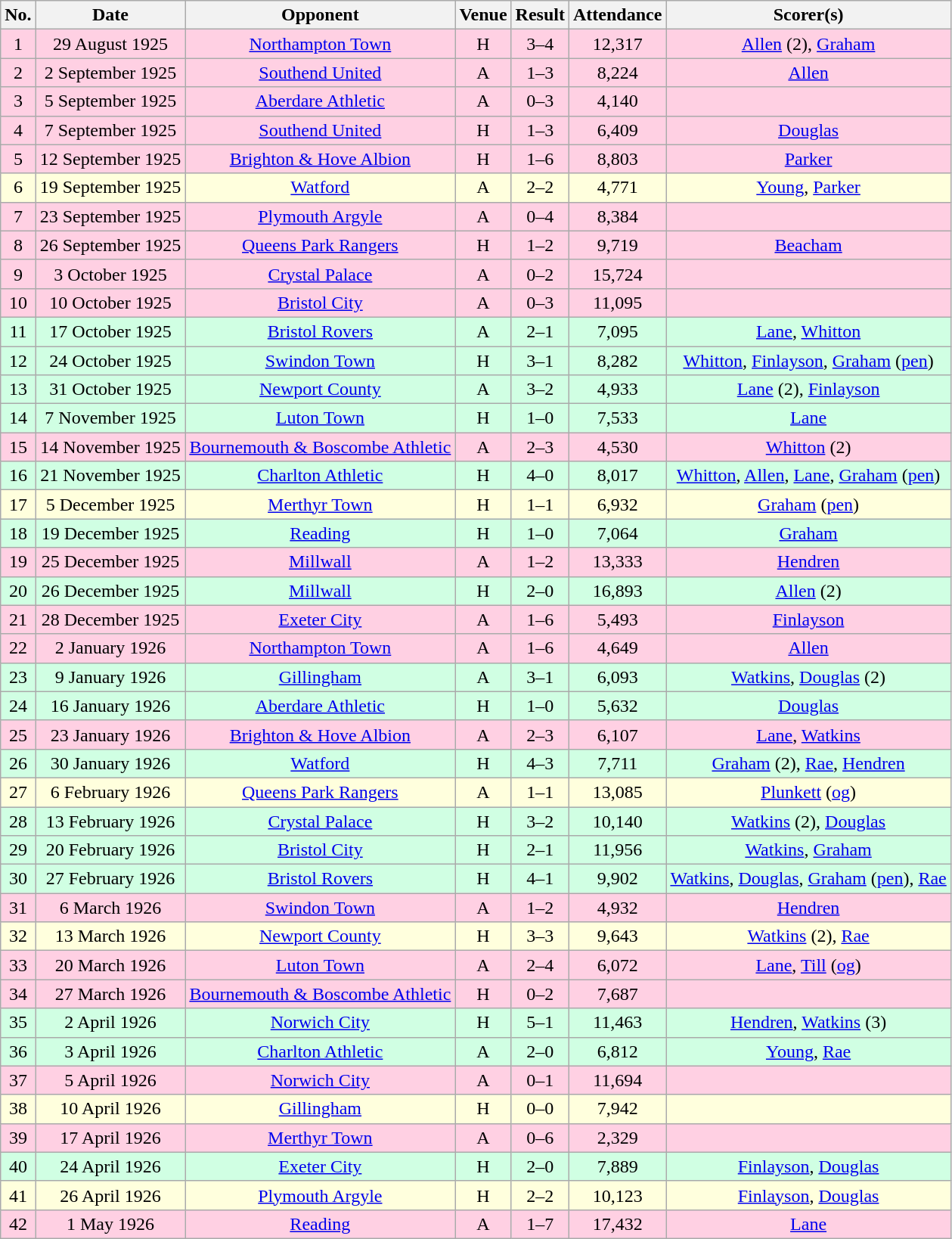<table class="wikitable sortable" style="text-align:center;">
<tr>
<th>No.</th>
<th>Date</th>
<th>Opponent</th>
<th>Venue</th>
<th>Result</th>
<th>Attendance</th>
<th>Scorer(s)</th>
</tr>
<tr style="background:#ffd0e3;">
<td>1</td>
<td>29 August 1925</td>
<td><a href='#'>Northampton Town</a></td>
<td>H</td>
<td>3–4</td>
<td>12,317</td>
<td><a href='#'>Allen</a> (2), <a href='#'>Graham</a></td>
</tr>
<tr style="background:#ffd0e3;">
<td>2</td>
<td>2 September 1925</td>
<td><a href='#'>Southend United</a></td>
<td>A</td>
<td>1–3</td>
<td>8,224</td>
<td><a href='#'>Allen</a></td>
</tr>
<tr style="background:#ffd0e3;">
<td>3</td>
<td>5 September 1925</td>
<td><a href='#'>Aberdare Athletic</a></td>
<td>A</td>
<td>0–3</td>
<td>4,140</td>
<td></td>
</tr>
<tr style="background:#ffd0e3;">
<td>4</td>
<td>7 September 1925</td>
<td><a href='#'>Southend United</a></td>
<td>H</td>
<td>1–3</td>
<td>6,409</td>
<td><a href='#'>Douglas</a></td>
</tr>
<tr style="background:#ffd0e3;">
<td>5</td>
<td>12 September 1925</td>
<td><a href='#'>Brighton & Hove Albion</a></td>
<td>H</td>
<td>1–6</td>
<td>8,803</td>
<td><a href='#'>Parker</a></td>
</tr>
<tr style="background:#ffd;">
<td>6</td>
<td>19 September 1925</td>
<td><a href='#'>Watford</a></td>
<td>A</td>
<td>2–2</td>
<td>4,771</td>
<td><a href='#'>Young</a>, <a href='#'>Parker</a></td>
</tr>
<tr style="background:#ffd0e3;">
<td>7</td>
<td>23 September 1925</td>
<td><a href='#'>Plymouth Argyle</a></td>
<td>A</td>
<td>0–4</td>
<td>8,384</td>
<td></td>
</tr>
<tr style="background:#ffd0e3;">
<td>8</td>
<td>26 September 1925</td>
<td><a href='#'>Queens Park Rangers</a></td>
<td>H</td>
<td>1–2</td>
<td>9,719</td>
<td><a href='#'>Beacham</a></td>
</tr>
<tr style="background:#ffd0e3;">
<td>9</td>
<td>3 October 1925</td>
<td><a href='#'>Crystal Palace</a></td>
<td>A</td>
<td>0–2</td>
<td>15,724</td>
<td></td>
</tr>
<tr style="background:#ffd0e3;">
<td>10</td>
<td>10 October 1925</td>
<td><a href='#'>Bristol City</a></td>
<td>A</td>
<td>0–3</td>
<td>11,095</td>
<td></td>
</tr>
<tr style="background:#d0ffe3;">
<td>11</td>
<td>17 October 1925</td>
<td><a href='#'>Bristol Rovers</a></td>
<td>A</td>
<td>2–1</td>
<td>7,095</td>
<td><a href='#'>Lane</a>, <a href='#'>Whitton</a></td>
</tr>
<tr style="background:#d0ffe3;">
<td>12</td>
<td>24 October 1925</td>
<td><a href='#'>Swindon Town</a></td>
<td>H</td>
<td>3–1</td>
<td>8,282</td>
<td><a href='#'>Whitton</a>, <a href='#'>Finlayson</a>, <a href='#'>Graham</a> (<a href='#'>pen</a>)</td>
</tr>
<tr style="background:#d0ffe3;">
<td>13</td>
<td>31 October 1925</td>
<td><a href='#'>Newport County</a></td>
<td>A</td>
<td>3–2</td>
<td>4,933</td>
<td><a href='#'>Lane</a> (2), <a href='#'>Finlayson</a></td>
</tr>
<tr style="background:#d0ffe3;">
<td>14</td>
<td>7 November 1925</td>
<td><a href='#'>Luton Town</a></td>
<td>H</td>
<td>1–0</td>
<td>7,533</td>
<td><a href='#'>Lane</a></td>
</tr>
<tr style="background:#ffd0e3;">
<td>15</td>
<td>14 November 1925</td>
<td><a href='#'>Bournemouth & Boscombe Athletic</a></td>
<td>A</td>
<td>2–3</td>
<td>4,530</td>
<td><a href='#'>Whitton</a> (2)</td>
</tr>
<tr style="background:#d0ffe3;">
<td>16</td>
<td>21 November 1925</td>
<td><a href='#'>Charlton Athletic</a></td>
<td>H</td>
<td>4–0</td>
<td>8,017</td>
<td><a href='#'>Whitton</a>, <a href='#'>Allen</a>, <a href='#'>Lane</a>, <a href='#'>Graham</a> (<a href='#'>pen</a>)</td>
</tr>
<tr style="background:#ffd;">
<td>17</td>
<td>5 December 1925</td>
<td><a href='#'>Merthyr Town</a></td>
<td>H</td>
<td>1–1</td>
<td>6,932</td>
<td><a href='#'>Graham</a> (<a href='#'>pen</a>)</td>
</tr>
<tr style="background:#d0ffe3;">
<td>18</td>
<td>19 December 1925</td>
<td><a href='#'>Reading</a></td>
<td>H</td>
<td>1–0</td>
<td>7,064</td>
<td><a href='#'>Graham</a></td>
</tr>
<tr style="background:#ffd0e3;">
<td>19</td>
<td>25 December 1925</td>
<td><a href='#'>Millwall</a></td>
<td>A</td>
<td>1–2</td>
<td>13,333</td>
<td><a href='#'>Hendren</a></td>
</tr>
<tr style="background:#d0ffe3;">
<td>20</td>
<td>26 December 1925</td>
<td><a href='#'>Millwall</a></td>
<td>H</td>
<td>2–0</td>
<td>16,893</td>
<td><a href='#'>Allen</a> (2)</td>
</tr>
<tr style="background:#ffd0e3;">
<td>21</td>
<td>28 December 1925</td>
<td><a href='#'>Exeter City</a></td>
<td>A</td>
<td>1–6</td>
<td>5,493</td>
<td><a href='#'>Finlayson</a></td>
</tr>
<tr style="background:#ffd0e3;">
<td>22</td>
<td>2 January 1926</td>
<td><a href='#'>Northampton Town</a></td>
<td>A</td>
<td>1–6</td>
<td>4,649</td>
<td><a href='#'>Allen</a></td>
</tr>
<tr style="background:#d0ffe3;">
<td>23</td>
<td>9 January 1926</td>
<td><a href='#'>Gillingham</a></td>
<td>A</td>
<td>3–1</td>
<td>6,093</td>
<td><a href='#'>Watkins</a>, <a href='#'>Douglas</a> (2)</td>
</tr>
<tr style="background:#d0ffe3;">
<td>24</td>
<td>16 January 1926</td>
<td><a href='#'>Aberdare Athletic</a></td>
<td>H</td>
<td>1–0</td>
<td>5,632</td>
<td><a href='#'>Douglas</a></td>
</tr>
<tr style="background:#ffd0e3;">
<td>25</td>
<td>23 January 1926</td>
<td><a href='#'>Brighton & Hove Albion</a></td>
<td>A</td>
<td>2–3</td>
<td>6,107</td>
<td><a href='#'>Lane</a>, <a href='#'>Watkins</a></td>
</tr>
<tr style="background:#d0ffe3;">
<td>26</td>
<td>30 January 1926</td>
<td><a href='#'>Watford</a></td>
<td>H</td>
<td>4–3</td>
<td>7,711</td>
<td><a href='#'>Graham</a> (2), <a href='#'>Rae</a>, <a href='#'>Hendren</a></td>
</tr>
<tr style="background:#ffd;">
<td>27</td>
<td>6 February 1926</td>
<td><a href='#'>Queens Park Rangers</a></td>
<td>A</td>
<td>1–1</td>
<td>13,085</td>
<td><a href='#'>Plunkett</a> (<a href='#'>og</a>)</td>
</tr>
<tr style="background:#d0ffe3;">
<td>28</td>
<td>13 February 1926</td>
<td><a href='#'>Crystal Palace</a></td>
<td>H</td>
<td>3–2</td>
<td>10,140</td>
<td><a href='#'>Watkins</a> (2), <a href='#'>Douglas</a></td>
</tr>
<tr style="background:#d0ffe3;">
<td>29</td>
<td>20 February 1926</td>
<td><a href='#'>Bristol City</a></td>
<td>H</td>
<td>2–1</td>
<td>11,956</td>
<td><a href='#'>Watkins</a>, <a href='#'>Graham</a></td>
</tr>
<tr style="background:#d0ffe3;">
<td>30</td>
<td>27 February 1926</td>
<td><a href='#'>Bristol Rovers</a></td>
<td>H</td>
<td>4–1</td>
<td>9,902</td>
<td><a href='#'>Watkins</a>, <a href='#'>Douglas</a>, <a href='#'>Graham</a> (<a href='#'>pen</a>), <a href='#'>Rae</a></td>
</tr>
<tr style="background:#ffd0e3;">
<td>31</td>
<td>6 March 1926</td>
<td><a href='#'>Swindon Town</a></td>
<td>A</td>
<td>1–2</td>
<td>4,932</td>
<td><a href='#'>Hendren</a></td>
</tr>
<tr style="background:#ffd;">
<td>32</td>
<td>13 March 1926</td>
<td><a href='#'>Newport County</a></td>
<td>H</td>
<td>3–3</td>
<td>9,643</td>
<td><a href='#'>Watkins</a> (2), <a href='#'>Rae</a></td>
</tr>
<tr style="background:#ffd0e3;">
<td>33</td>
<td>20 March 1926</td>
<td><a href='#'>Luton Town</a></td>
<td>A</td>
<td>2–4</td>
<td>6,072</td>
<td><a href='#'>Lane</a>, <a href='#'>Till</a> (<a href='#'>og</a>)</td>
</tr>
<tr style="background:#ffd0e3;">
<td>34</td>
<td>27 March 1926</td>
<td><a href='#'>Bournemouth & Boscombe Athletic</a></td>
<td>H</td>
<td>0–2</td>
<td>7,687</td>
<td></td>
</tr>
<tr style="background:#d0ffe3;">
<td>35</td>
<td>2 April 1926</td>
<td><a href='#'>Norwich City</a></td>
<td>H</td>
<td>5–1</td>
<td>11,463</td>
<td><a href='#'>Hendren</a>, <a href='#'>Watkins</a> (3)</td>
</tr>
<tr style="background:#d0ffe3;">
<td>36</td>
<td>3 April 1926</td>
<td><a href='#'>Charlton Athletic</a></td>
<td>A</td>
<td>2–0</td>
<td>6,812</td>
<td><a href='#'>Young</a>, <a href='#'>Rae</a></td>
</tr>
<tr style="background:#ffd0e3;">
<td>37</td>
<td>5 April 1926</td>
<td><a href='#'>Norwich City</a></td>
<td>A</td>
<td>0–1</td>
<td>11,694</td>
<td></td>
</tr>
<tr style="background:#ffd;">
<td>38</td>
<td>10 April 1926</td>
<td><a href='#'>Gillingham</a></td>
<td>H</td>
<td>0–0</td>
<td>7,942</td>
<td></td>
</tr>
<tr style="background:#ffd0e3;">
<td>39</td>
<td>17 April 1926</td>
<td><a href='#'>Merthyr Town</a></td>
<td>A</td>
<td>0–6</td>
<td>2,329</td>
<td></td>
</tr>
<tr style="background:#d0ffe3;">
<td>40</td>
<td>24 April 1926</td>
<td><a href='#'>Exeter City</a></td>
<td>H</td>
<td>2–0</td>
<td>7,889</td>
<td><a href='#'>Finlayson</a>, <a href='#'>Douglas</a></td>
</tr>
<tr style="background:#ffd;">
<td>41</td>
<td>26 April 1926</td>
<td><a href='#'>Plymouth Argyle</a></td>
<td>H</td>
<td>2–2</td>
<td>10,123</td>
<td><a href='#'>Finlayson</a>, <a href='#'>Douglas</a></td>
</tr>
<tr style="background:#ffd0e3;">
<td>42</td>
<td>1 May 1926</td>
<td><a href='#'>Reading</a></td>
<td>A</td>
<td>1–7</td>
<td>17,432</td>
<td><a href='#'>Lane</a></td>
</tr>
</table>
